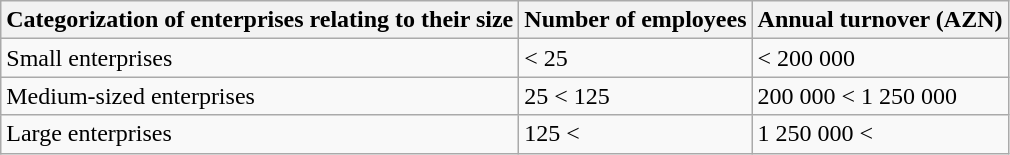<table class="wikitable">
<tr>
<th>Categorization of enterprises relating to their size</th>
<th>Number of employees</th>
<th>Annual turnover (AZN)</th>
</tr>
<tr>
<td>Small enterprises</td>
<td>< 25</td>
<td>< 200 000</td>
</tr>
<tr>
<td>Medium-sized enterprises</td>
<td>25 < 125</td>
<td>200 000 < 1 250 000</td>
</tr>
<tr>
<td>Large enterprises</td>
<td>125 <</td>
<td>1 250 000 <</td>
</tr>
</table>
